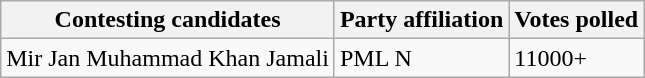<table class="wikitable sortable">
<tr>
<th>Contesting candidates</th>
<th>Party affiliation</th>
<th>Votes polled</th>
</tr>
<tr>
<td>Mir Jan Muhammad Khan Jamali</td>
<td>PML N</td>
<td>11000+</td>
</tr>
</table>
